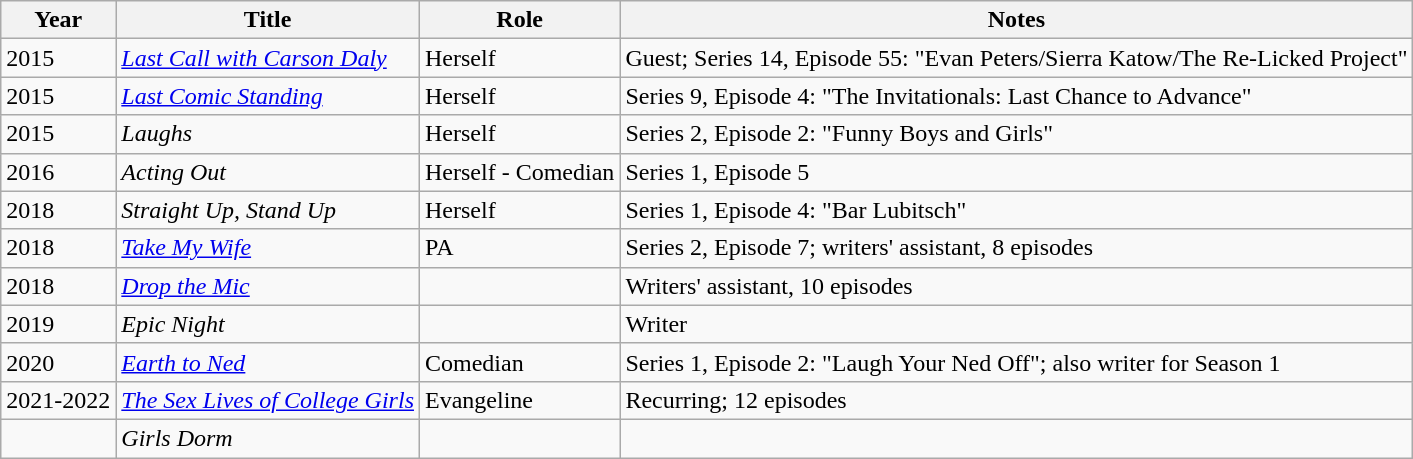<table class="wikitable sortable">
<tr>
<th>Year</th>
<th>Title</th>
<th>Role</th>
<th>Notes</th>
</tr>
<tr>
<td>2015</td>
<td><em><a href='#'>Last Call with Carson Daly</a></em></td>
<td>Herself</td>
<td>Guest; Series 14, Episode 55: "Evan Peters/Sierra Katow/The Re-Licked Project"</td>
</tr>
<tr>
<td>2015</td>
<td><em><a href='#'>Last Comic Standing</a></em></td>
<td>Herself</td>
<td>Series 9, Episode 4: "The Invitationals: Last Chance to Advance"</td>
</tr>
<tr>
<td>2015</td>
<td><em>Laughs</em></td>
<td>Herself</td>
<td>Series 2, Episode 2: "Funny Boys and Girls"</td>
</tr>
<tr>
<td>2016</td>
<td><em>Acting Out</em></td>
<td>Herself - Comedian</td>
<td>Series 1, Episode 5</td>
</tr>
<tr>
<td>2018</td>
<td><em>Straight Up, Stand Up</em></td>
<td>Herself</td>
<td>Series 1, Episode 4: "Bar Lubitsch"</td>
</tr>
<tr>
<td>2018</td>
<td><em><a href='#'>Take My Wife</a></em></td>
<td>PA</td>
<td>Series 2, Episode 7; writers' assistant, 8 episodes</td>
</tr>
<tr>
<td>2018</td>
<td><em><a href='#'>Drop the Mic</a></em></td>
<td></td>
<td>Writers' assistant, 10 episodes</td>
</tr>
<tr>
<td>2019</td>
<td><em>Epic Night</em></td>
<td></td>
<td>Writer</td>
</tr>
<tr>
<td>2020</td>
<td><em><a href='#'>Earth to Ned</a></em></td>
<td>Comedian</td>
<td>Series 1, Episode 2: "Laugh Your Ned Off"; also writer for Season 1</td>
</tr>
<tr>
<td>2021-2022</td>
<td><em><a href='#'>The Sex Lives of College Girls</a></em></td>
<td>Evangeline</td>
<td>Recurring; 12 episodes</td>
</tr>
<tr>
<td></td>
<td><em>Girls Dorm</em></td>
<td></td>
<td></td>
</tr>
</table>
